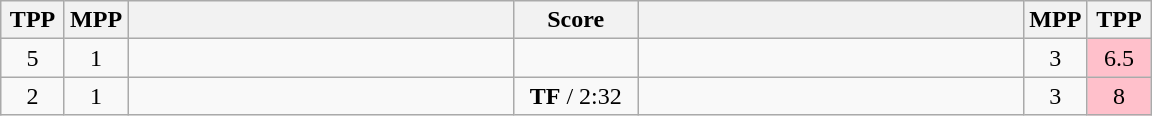<table class="wikitable" style="text-align: center;" |>
<tr>
<th width="35">TPP</th>
<th width="35">MPP</th>
<th width="250"></th>
<th width="75">Score</th>
<th width="250"></th>
<th width="35">MPP</th>
<th width="35">TPP</th>
</tr>
<tr>
<td>5</td>
<td>1</td>
<td style="text-align:left;"><strong></strong></td>
<td></td>
<td style="text-align:left;"></td>
<td>3</td>
<td bgcolor=pink>6.5</td>
</tr>
<tr>
<td>2</td>
<td>1</td>
<td style="text-align:left;"><strong></strong></td>
<td><strong>TF</strong> / 2:32</td>
<td style="text-align:left;"></td>
<td>3</td>
<td bgcolor=pink>8</td>
</tr>
</table>
